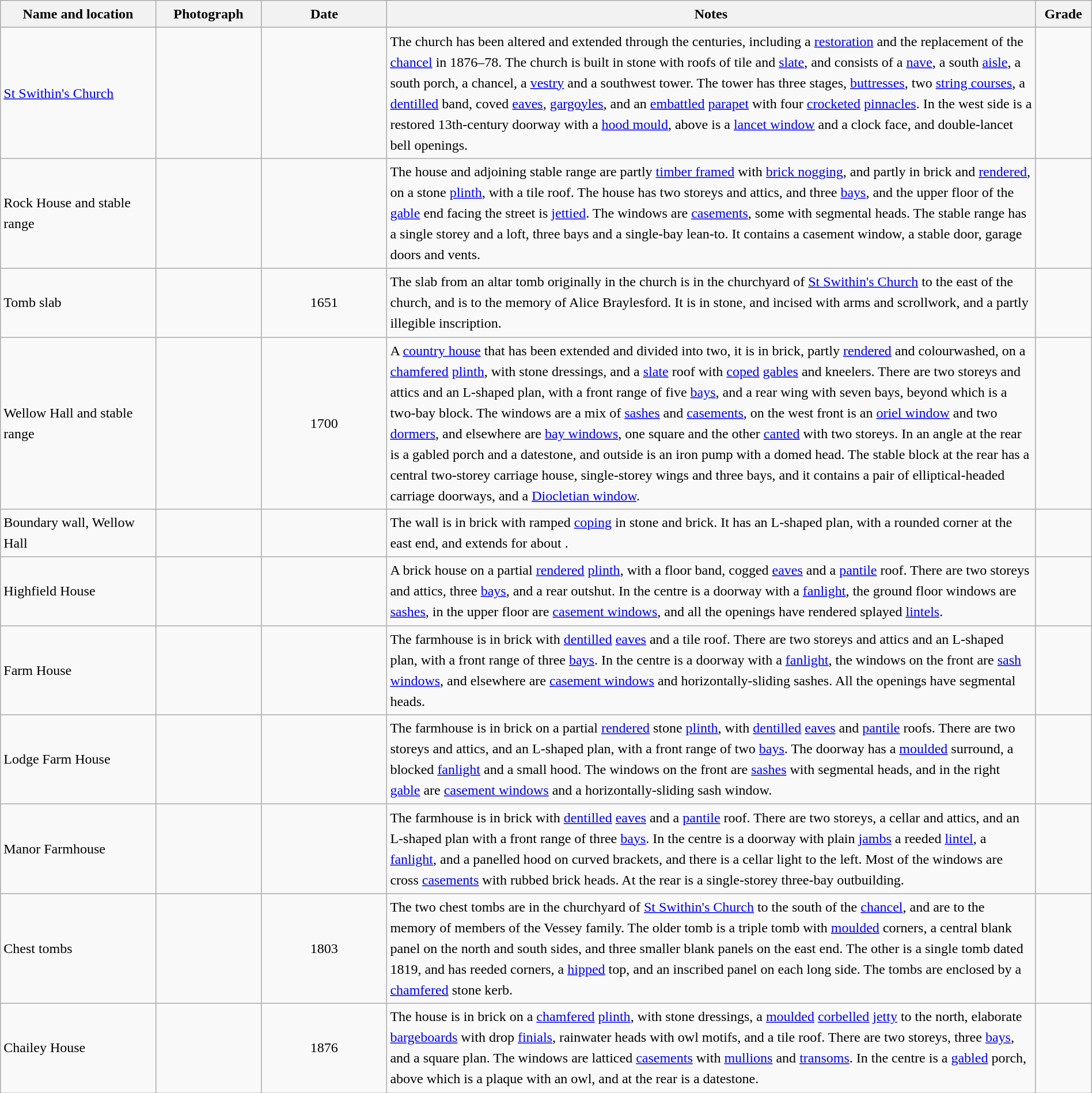<table class="wikitable sortable plainrowheaders" style="width:100%; border:0px; text-align:left; line-height:150%">
<tr>
<th scope="col"  style="width:150px">Name and location</th>
<th scope="col"  style="width:100px" class="unsortable">Photograph</th>
<th scope="col"  style="width:120px">Date</th>
<th scope="col"  style="width:650px" class="unsortable">Notes</th>
<th scope="col"  style="width:50px">Grade</th>
</tr>
<tr>
<td><a href='#'>St Swithin's Church</a><br><small></small></td>
<td></td>
<td align="center"></td>
<td>The church has been altered and extended through the centuries, including a <a href='#'>restoration</a> and the replacement of the <a href='#'>chancel</a> in 1876–78.  The church is built in stone with roofs of tile and <a href='#'>slate</a>, and consists of a <a href='#'>nave</a>, a south <a href='#'>aisle</a>, a south porch, a chancel, a <a href='#'>vestry</a> and a southwest tower.  The tower has three stages, <a href='#'>buttresses</a>, two <a href='#'>string courses</a>, a <a href='#'>dentilled</a> band, coved <a href='#'>eaves</a>, <a href='#'>gargoyles</a>, and an <a href='#'>embattled</a> <a href='#'>parapet</a> with four <a href='#'>crocketed</a> <a href='#'>pinnacles</a>.  In the west side is a restored 13th-century doorway with a <a href='#'>hood mould</a>, above is a <a href='#'>lancet window</a> and a clock face, and double-lancet bell openings.</td>
<td align="center" ></td>
</tr>
<tr>
<td>Rock House and stable range<br><small></small></td>
<td></td>
<td align="center"></td>
<td>The house and adjoining stable range are partly <a href='#'>timber framed</a> with <a href='#'>brick nogging</a>, and partly in brick and <a href='#'>rendered</a>, on a stone <a href='#'>plinth</a>, with a tile roof.  The house has two storeys and attics, and three <a href='#'>bays</a>, and the upper floor of the <a href='#'>gable</a> end facing the street is <a href='#'>jettied</a>.  The windows are <a href='#'>casements</a>, some with segmental heads.  The stable range has a single storey and a loft, three bays and a single-bay lean-to.  It contains a casement window, a stable door, garage doors and vents.</td>
<td align="center" ></td>
</tr>
<tr>
<td>Tomb slab<br><small></small></td>
<td></td>
<td align="center">1651</td>
<td>The slab from an altar tomb originally in the church is in the churchyard of <a href='#'>St Swithin's Church</a> to the east of the church, and is to the memory of Alice Braylesford.  It is in  stone, and incised with arms and scrollwork, and a partly illegible inscription.</td>
<td align="center" ></td>
</tr>
<tr>
<td>Wellow Hall and stable range<br><small></small></td>
<td></td>
<td align="center">1700</td>
<td>A <a href='#'>country house</a> that has been extended and divided into two, it is in brick, partly <a href='#'>rendered</a> and colourwashed, on a <a href='#'>chamfered</a> <a href='#'>plinth</a>, with stone dressings, and a <a href='#'>slate</a> roof with <a href='#'>coped</a> <a href='#'>gables</a> and kneelers.  There are two storeys and attics and an L-shaped plan, with a front range of five <a href='#'>bays</a>, and a rear wing with seven bays, beyond which is a two-bay block.  The windows are a mix of <a href='#'>sashes</a> and <a href='#'>casements</a>, on the west front is an <a href='#'>oriel window</a> and two <a href='#'>dormers</a>, and elsewhere are <a href='#'>bay windows</a>, one square and the other <a href='#'>canted</a> with two storeys.  In an angle at the rear is a gabled porch and a datestone, and outside is an iron pump with a domed head.  The stable block at the rear has a central two-storey carriage house, single-storey wings and three bays, and it contains a pair of elliptical-headed carriage doorways, and a <a href='#'>Diocletian window</a>.</td>
<td align="center" ></td>
</tr>
<tr>
<td>Boundary wall, Wellow Hall<br><small></small></td>
<td></td>
<td align="center"></td>
<td>The wall is in brick with ramped <a href='#'>coping</a> in stone and brick.  It has an L-shaped plan, with a rounded corner at the east end, and extends for about .</td>
<td align="center" ></td>
</tr>
<tr>
<td>Highfield House<br><small></small></td>
<td></td>
<td align="center"></td>
<td>A brick house on a partial <a href='#'>rendered</a> <a href='#'>plinth</a>, with a  floor band, cogged <a href='#'>eaves</a> and a <a href='#'>pantile</a> roof.  There are two storeys and attics, three <a href='#'>bays</a>, and a rear outshut.  In the centre is a doorway with a <a href='#'>fanlight</a>, the ground floor windows are <a href='#'>sashes</a>, in the upper floor are <a href='#'>casement windows</a>, and all the openings have rendered splayed <a href='#'>lintels</a>.</td>
<td align="center" ></td>
</tr>
<tr>
<td>Farm House<br><small></small></td>
<td></td>
<td align="center"></td>
<td>The farmhouse is in brick with <a href='#'>dentilled</a> <a href='#'>eaves</a> and a tile roof.  There are two storeys and attics and an L-shaped plan, with a front range of three <a href='#'>bays</a>.  In the centre is a doorway with a <a href='#'>fanlight</a>, the windows on the front are <a href='#'>sash windows</a>, and elsewhere are <a href='#'>casement windows</a> and horizontally-sliding sashes.  All the openings have segmental heads.</td>
<td align="center" ></td>
</tr>
<tr>
<td>Lodge Farm House<br><small></small></td>
<td></td>
<td align="center"></td>
<td>The farmhouse is in brick on a partial <a href='#'>rendered</a> stone <a href='#'>plinth</a>, with <a href='#'>dentilled</a> <a href='#'>eaves</a> and <a href='#'>pantile</a> roofs.  There are two storeys and attics, and an L-shaped plan, with a front range of two <a href='#'>bays</a>.  The doorway has a <a href='#'>moulded</a> surround, a blocked <a href='#'>fanlight</a> and a small hood.  The windows on the front are <a href='#'>sashes</a> with segmental heads, and in the right <a href='#'>gable</a> are <a href='#'>casement windows</a> and a horizontally-sliding sash window.</td>
<td align="center" ></td>
</tr>
<tr>
<td>Manor Farmhouse<br><small></small></td>
<td></td>
<td align="center"></td>
<td>The farmhouse is in brick with <a href='#'>dentilled</a> <a href='#'>eaves</a> and a <a href='#'>pantile</a> roof.  There are two storeys, a cellar and attics, and an L-shaped plan with a front range of three <a href='#'>bays</a>.  In the centre is a doorway with plain <a href='#'>jambs</a> a reeded <a href='#'>lintel</a>, a <a href='#'>fanlight</a>, and a panelled hood on curved brackets, and there is a cellar light to the left.  Most of the windows are cross <a href='#'>casements</a> with rubbed brick heads.  At the rear is a single-storey three-bay outbuilding.</td>
<td align="center" ></td>
</tr>
<tr>
<td>Chest tombs<br><small></small></td>
<td></td>
<td align="center">1803</td>
<td>The two chest tombs are in the churchyard of <a href='#'>St Swithin's Church</a> to the south of the <a href='#'>chancel</a>, and are to the memory of members of the Vessey family.  The older tomb is a triple tomb with <a href='#'>moulded</a> corners, a central blank panel on the north and south sides, and three smaller blank panels on the east end.  The other is a single tomb dated 1819, and has reeded corners, a <a href='#'>hipped</a> top, and an inscribed panel on each long side.  The tombs are enclosed by a <a href='#'>chamfered</a> stone kerb.</td>
<td align="center" ></td>
</tr>
<tr>
<td>Chailey House<br><small></small></td>
<td></td>
<td align="center">1876</td>
<td>The house is in brick on a <a href='#'>chamfered</a> <a href='#'>plinth</a>, with stone dressings, a <a href='#'>moulded</a> <a href='#'>corbelled</a> <a href='#'>jetty</a> to the north, elaborate <a href='#'>bargeboards</a> with drop <a href='#'>finials</a>, rainwater heads with owl motifs, and a tile roof.  There are two storeys, three <a href='#'>bays</a>, and a square plan.  The windows are latticed <a href='#'>casements</a> with <a href='#'>mullions</a> and <a href='#'>transoms</a>.  In the centre is a <a href='#'>gabled</a> porch, above which is a plaque with an owl, and at the rear is a datestone.</td>
<td align="center" ></td>
</tr>
<tr>
</tr>
</table>
